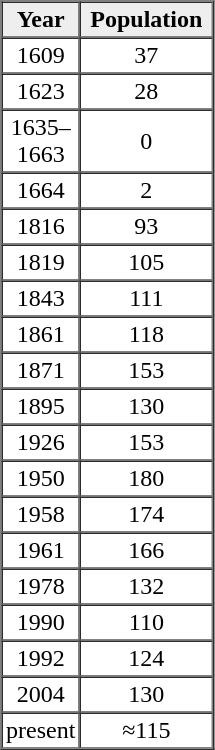<table border="1" cellpadding="2" cellspacing="0" style="width:100px;">
<tr style="background:#eee; text-align:center;">
<td> <strong>Year</strong> </td>
<td> <strong>Population</strong> </td>
</tr>
<tr style="text-align:center;">
<td>1609</td>
<td>37</td>
</tr>
<tr style="text-align:center;">
<td>1623</td>
<td>28</td>
</tr>
<tr style="text-align:center;">
<td>1635–1663</td>
<td>0</td>
</tr>
<tr style="text-align:center;">
<td>1664</td>
<td>2</td>
</tr>
<tr style="text-align:center;">
<td>1816</td>
<td>93</td>
</tr>
<tr style="text-align:center;">
<td>1819</td>
<td>105</td>
</tr>
<tr style="text-align:center;">
<td>1843</td>
<td>111</td>
</tr>
<tr style="text-align:center;">
<td>1861</td>
<td>118</td>
</tr>
<tr style="text-align:center;">
<td>1871</td>
<td>153</td>
</tr>
<tr style="text-align:center;">
<td>1895</td>
<td>130</td>
</tr>
<tr style="text-align:center;">
<td>1926</td>
<td>153</td>
</tr>
<tr style="text-align:center;">
<td>1950</td>
<td>180</td>
</tr>
<tr style="text-align:center;">
<td>1958</td>
<td>174</td>
</tr>
<tr style="text-align:center;">
<td>1961</td>
<td>166</td>
</tr>
<tr style="text-align:center;">
<td>1978</td>
<td>132</td>
</tr>
<tr style="text-align:center;">
<td>1990</td>
<td>110</td>
</tr>
<tr style="text-align:center;">
<td>1992</td>
<td>124</td>
</tr>
<tr style="text-align:center;">
<td>2004</td>
<td>130</td>
</tr>
<tr style="text-align:center;">
<td>present</td>
<td>≈115</td>
</tr>
</table>
